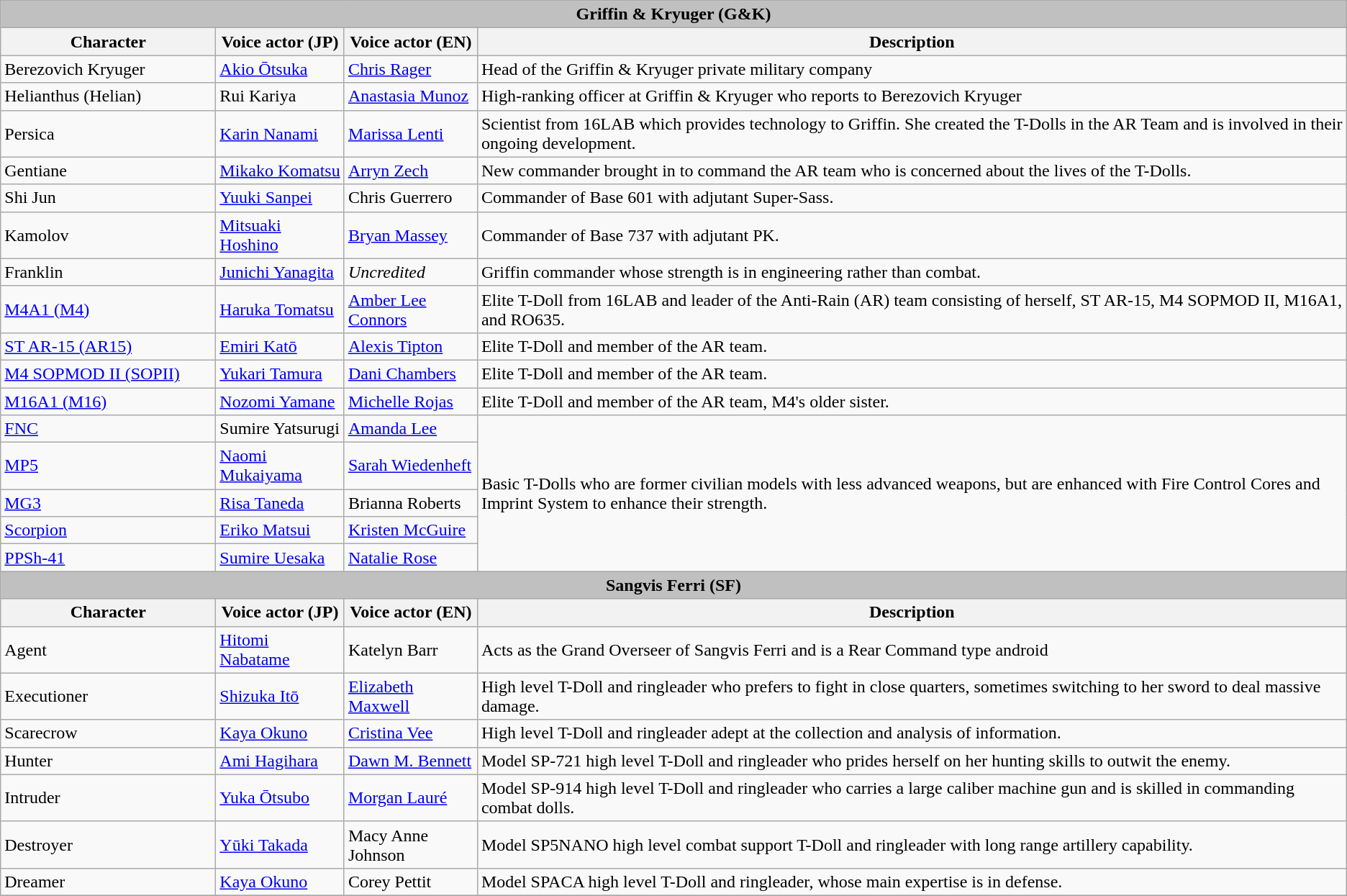<table class="wikitable">
<tr>
<th style="background-color: silver; color: #000000; text-align:center;" colspan="4">Griffin & Kryuger (G&K)</th>
</tr>
<tr>
<th style="width:12em;">Character</th>
<th>Voice actor (JP)</th>
<th>Voice actor (EN)</th>
<th>Description</th>
</tr>
<tr>
<td>Berezovich Kryuger</td>
<td><a href='#'>Akio Ōtsuka</a></td>
<td><a href='#'>Chris Rager</a></td>
<td>Head of the Griffin & Kryuger private military company</td>
</tr>
<tr>
<td>Helianthus (Helian)</td>
<td>Rui Kariya</td>
<td><a href='#'>Anastasia Munoz</a></td>
<td>High-ranking officer at Griffin & Kryuger who reports to Berezovich Kryuger</td>
</tr>
<tr>
<td>Persica</td>
<td><a href='#'>Karin Nanami</a></td>
<td><a href='#'>Marissa Lenti</a></td>
<td>Scientist from 16LAB which provides technology to Griffin. She created the T-Dolls in the AR Team and is involved in their ongoing development.</td>
</tr>
<tr>
<td>Gentiane</td>
<td><a href='#'>Mikako Komatsu</a></td>
<td><a href='#'>Arryn Zech</a></td>
<td>New commander brought in to command the AR team who is concerned about the lives of the T-Dolls.</td>
</tr>
<tr>
<td>Shi Jun</td>
<td><a href='#'>Yuuki Sanpei</a></td>
<td>Chris Guerrero</td>
<td>Commander of Base 601 with adjutant Super-Sass.</td>
</tr>
<tr>
<td>Kamolov</td>
<td><a href='#'>Mitsuaki Hoshino</a></td>
<td><a href='#'>Bryan Massey</a></td>
<td>Commander of Base 737 with adjutant PK.</td>
</tr>
<tr>
<td>Franklin</td>
<td><a href='#'>Junichi Yanagita</a></td>
<td><em>Uncredited</em></td>
<td>Griffin commander whose strength is in engineering rather than combat.</td>
</tr>
<tr>
<td><a href='#'>M4A1 (M4)</a></td>
<td><a href='#'>Haruka Tomatsu</a></td>
<td><a href='#'>Amber Lee Connors</a></td>
<td>Elite T-Doll from 16LAB and leader of the Anti-Rain (AR) team consisting of herself, ST AR-15, M4 SOPMOD II, M16A1, and RO635.</td>
</tr>
<tr>
<td><a href='#'>ST AR-15 (AR15)</a></td>
<td><a href='#'>Emiri Katō</a></td>
<td><a href='#'>Alexis Tipton</a></td>
<td>Elite T-Doll and member of the AR team.</td>
</tr>
<tr>
<td><a href='#'>M4 SOPMOD II (SOPII)</a></td>
<td><a href='#'>Yukari Tamura</a></td>
<td><a href='#'>Dani Chambers</a></td>
<td>Elite T-Doll and member of the AR team.</td>
</tr>
<tr>
<td><a href='#'>M16A1 (M16)</a></td>
<td><a href='#'>Nozomi Yamane</a></td>
<td><a href='#'>Michelle Rojas</a></td>
<td>Elite T-Doll and member of the AR team, M4's older sister.</td>
</tr>
<tr>
<td><a href='#'>FNC</a></td>
<td>Sumire Yatsurugi</td>
<td><a href='#'>Amanda Lee</a></td>
<td rowspan="5">Basic T-Dolls who are former civilian models with less advanced weapons, but are enhanced with Fire Control Cores and Imprint System to enhance their strength.</td>
</tr>
<tr>
<td><a href='#'>MP5</a></td>
<td><a href='#'>Naomi Mukaiyama</a></td>
<td><a href='#'>Sarah Wiedenheft</a></td>
</tr>
<tr>
<td><a href='#'>MG3</a></td>
<td><a href='#'>Risa Taneda</a></td>
<td>Brianna Roberts</td>
</tr>
<tr>
<td><a href='#'>Scorpion</a></td>
<td><a href='#'>Eriko Matsui</a></td>
<td><a href='#'>Kristen McGuire</a></td>
</tr>
<tr>
<td><a href='#'>PPSh-41</a></td>
<td><a href='#'>Sumire Uesaka</a></td>
<td><a href='#'>Natalie Rose</a></td>
</tr>
<tr>
<th style="background-color: silver; color: #000000; text-align:center;" colspan="4">Sangvis Ferri (SF)</th>
</tr>
<tr>
<th style="width:12em;">Character</th>
<th>Voice actor (JP)</th>
<th>Voice actor (EN)</th>
<th>Description</th>
</tr>
<tr>
<td>Agent</td>
<td><a href='#'>Hitomi Nabatame</a></td>
<td>Katelyn Barr</td>
<td>Acts as the Grand Overseer of Sangvis Ferri and is a Rear Command type android</td>
</tr>
<tr>
<td>Executioner</td>
<td><a href='#'>Shizuka Itō</a></td>
<td><a href='#'>Elizabeth Maxwell</a></td>
<td>High level T-Doll and ringleader who prefers to fight in close quarters, sometimes switching to her sword to deal massive damage.</td>
</tr>
<tr>
<td>Scarecrow</td>
<td><a href='#'>Kaya Okuno</a></td>
<td><a href='#'>Cristina Vee</a></td>
<td>High level T-Doll and ringleader adept at the collection and analysis of information.</td>
</tr>
<tr>
<td>Hunter</td>
<td><a href='#'>Ami Hagihara</a></td>
<td><a href='#'>Dawn M. Bennett</a></td>
<td>Model SP-721 high level T-Doll and ringleader who prides herself on her hunting skills to outwit the enemy.</td>
</tr>
<tr>
<td>Intruder</td>
<td><a href='#'>Yuka Ōtsubo</a></td>
<td><a href='#'>Morgan Lauré</a></td>
<td>Model SP-914 high level T-Doll and ringleader who carries a large caliber machine gun and is skilled in commanding combat dolls.</td>
</tr>
<tr>
<td>Destroyer</td>
<td><a href='#'>Yūki Takada</a></td>
<td>Macy Anne Johnson</td>
<td>Model SP5NANO high level combat support T-Doll and ringleader with long range artillery capability.</td>
</tr>
<tr>
<td>Dreamer</td>
<td><a href='#'>Kaya Okuno</a></td>
<td>Corey Pettit</td>
<td>Model SPACA high level T-Doll and ringleader, whose main expertise is in defense.</td>
</tr>
<tr>
</tr>
</table>
